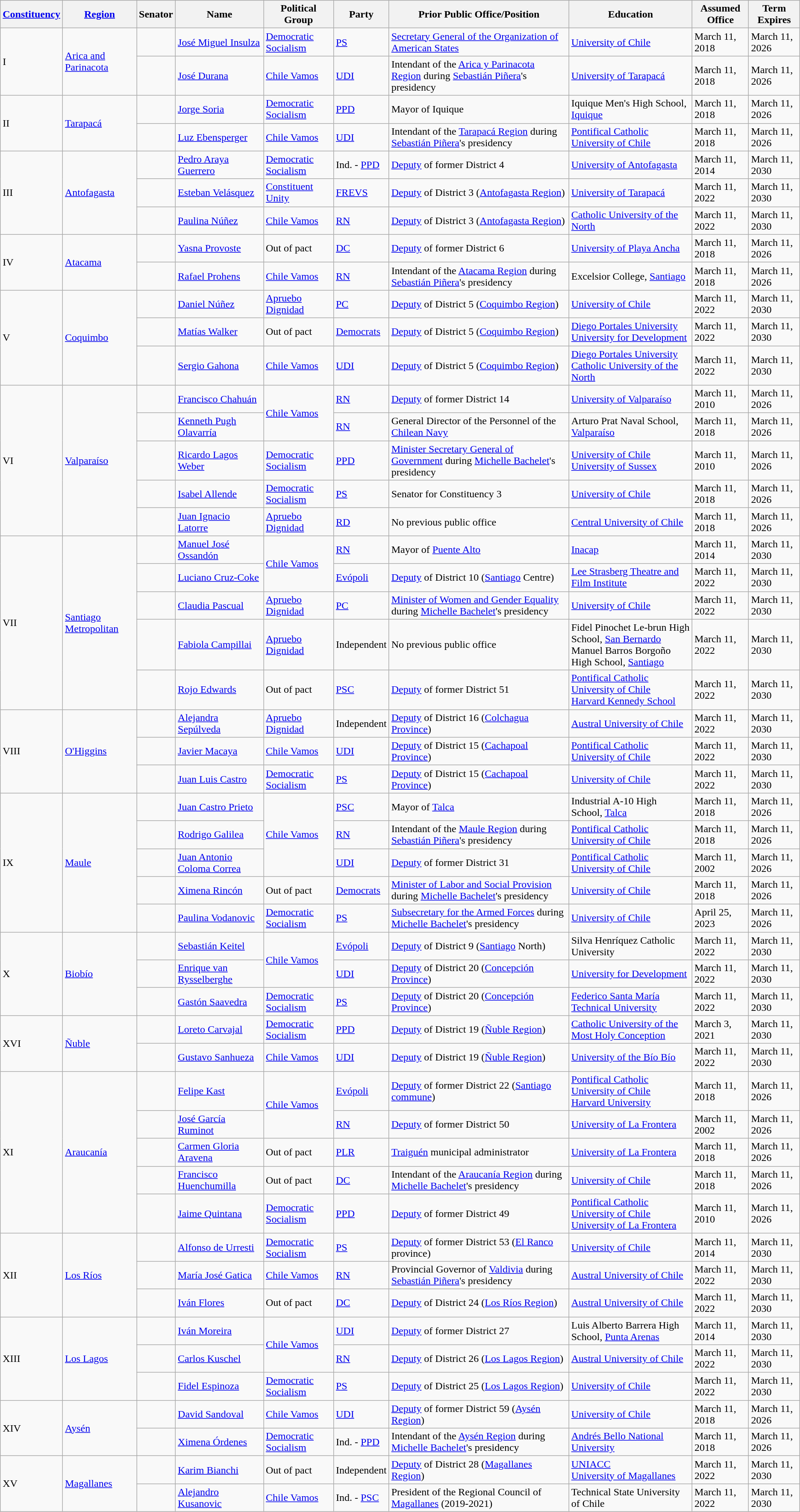<table class="wikitable sortable">
<tr>
<th><a href='#'>Constituency</a></th>
<th><a href='#'>Region</a></th>
<th>Senator</th>
<th>Name</th>
<th>Political Group</th>
<th>Party</th>
<th>Prior Public Office/Position</th>
<th>Education</th>
<th>Assumed Office</th>
<th>Term Expires</th>
</tr>
<tr>
<td rowspan="2">I</td>
<td rowspan="2"><a href='#'>Arica and Parinacota</a></td>
<td></td>
<td><a href='#'>José Miguel Insulza</a></td>
<td><a href='#'>Democratic Socialism</a></td>
<td><a href='#'>PS</a></td>
<td><a href='#'>Secretary General of the Organization of American States</a></td>
<td><a href='#'>University of Chile</a></td>
<td>March 11, 2018</td>
<td>March 11, 2026</td>
</tr>
<tr>
<td></td>
<td><a href='#'>José Durana</a></td>
<td><a href='#'>Chile Vamos</a></td>
<td><a href='#'>UDI</a></td>
<td>Intendant of the <a href='#'>Arica y Parinacota Region</a> during <a href='#'>Sebastián Piñera</a>'s presidency</td>
<td><a href='#'>University of Tarapacá</a></td>
<td>March 11, 2018</td>
<td>March 11, 2026</td>
</tr>
<tr>
<td rowspan="2">II</td>
<td rowspan="2"><a href='#'>Tarapacá</a></td>
<td></td>
<td><a href='#'>Jorge Soria</a></td>
<td><a href='#'>Democratic Socialism</a></td>
<td><a href='#'>PPD</a></td>
<td>Mayor of Iquique</td>
<td>Iquique Men's High School, <a href='#'>Iquique</a></td>
<td>March 11, 2018</td>
<td>March 11, 2026</td>
</tr>
<tr>
<td></td>
<td><a href='#'>Luz Ebensperger</a></td>
<td><a href='#'>Chile Vamos</a></td>
<td><a href='#'>UDI</a></td>
<td>Intendant of the <a href='#'>Tarapacá Region</a> during <a href='#'>Sebastián Piñera</a>'s presidency</td>
<td><a href='#'>Pontifical Catholic University of Chile</a></td>
<td>March 11, 2018</td>
<td>March 11, 2026</td>
</tr>
<tr>
<td rowspan="3">III</td>
<td rowspan="3"><a href='#'>Antofagasta</a></td>
<td></td>
<td><a href='#'>Pedro Araya Guerrero</a></td>
<td><a href='#'>Democratic Socialism</a></td>
<td>Ind. - <a href='#'>PPD</a></td>
<td><a href='#'>Deputy</a> of former District 4</td>
<td><a href='#'>University of Antofagasta</a></td>
<td>March 11, 2014</td>
<td>March 11, 2030</td>
</tr>
<tr>
<td></td>
<td><a href='#'>Esteban Velásquez</a></td>
<td><a href='#'>Constituent Unity</a></td>
<td><a href='#'>FREVS</a></td>
<td><a href='#'>Deputy</a> of District 3 (<a href='#'>Antofagasta Region</a>)</td>
<td><a href='#'>University of Tarapacá</a></td>
<td>March 11, 2022</td>
<td>March 11, 2030</td>
</tr>
<tr>
<td></td>
<td><a href='#'>Paulina Núñez</a></td>
<td><a href='#'>Chile Vamos</a></td>
<td><a href='#'>RN</a></td>
<td><a href='#'>Deputy</a> of District 3 (<a href='#'>Antofagasta Region</a>)</td>
<td><a href='#'>Catholic University of the North</a></td>
<td>March 11, 2022</td>
<td>March 11, 2030</td>
</tr>
<tr>
<td rowspan="2">IV</td>
<td rowspan="2"><a href='#'>Atacama</a></td>
<td></td>
<td><a href='#'>Yasna Provoste</a></td>
<td>Out of pact</td>
<td><a href='#'>DC</a></td>
<td><a href='#'>Deputy</a> of former District 6</td>
<td><a href='#'>University of Playa Ancha</a></td>
<td>March 11, 2018</td>
<td>March 11, 2026</td>
</tr>
<tr>
<td></td>
<td><a href='#'>Rafael Prohens</a></td>
<td><a href='#'>Chile Vamos</a></td>
<td><a href='#'>RN</a></td>
<td>Intendant of the <a href='#'>Atacama Region</a> during <a href='#'>Sebastián Piñera</a>'s presidency</td>
<td>Excelsior College, <a href='#'>Santiago</a></td>
<td>March 11, 2018</td>
<td>March 11, 2026</td>
</tr>
<tr>
<td rowspan="3">V</td>
<td rowspan="3"><a href='#'>Coquimbo</a></td>
<td></td>
<td><a href='#'>Daniel Núñez</a></td>
<td><a href='#'>Apruebo Dignidad</a></td>
<td><a href='#'>PC</a></td>
<td><a href='#'>Deputy</a> of District 5 (<a href='#'>Coquimbo Region</a>)</td>
<td><a href='#'>University of Chile</a></td>
<td>March 11, 2022</td>
<td>March 11, 2030</td>
</tr>
<tr>
<td></td>
<td><a href='#'>Matías Walker</a></td>
<td>Out of pact</td>
<td><a href='#'>Democrats</a></td>
<td><a href='#'>Deputy</a> of District 5 (<a href='#'>Coquimbo Region</a>)</td>
<td><a href='#'>Diego Portales University</a><br><a href='#'>University for Development</a></td>
<td>March 11, 2022</td>
<td>March 11, 2030</td>
</tr>
<tr>
<td></td>
<td><a href='#'>Sergio Gahona</a></td>
<td><a href='#'>Chile Vamos</a></td>
<td><a href='#'>UDI</a></td>
<td><a href='#'>Deputy</a> of District 5 (<a href='#'>Coquimbo Region</a>)</td>
<td><a href='#'>Diego Portales University</a><br><a href='#'>Catholic University of the North</a></td>
<td>March 11, 2022</td>
<td>March 11, 2030</td>
</tr>
<tr>
<td rowspan="5">VI</td>
<td rowspan="5"><a href='#'>Valparaíso</a></td>
<td></td>
<td><a href='#'>Francisco Chahuán</a></td>
<td rowspan="2"><a href='#'>Chile Vamos</a></td>
<td><a href='#'>RN</a></td>
<td><a href='#'>Deputy</a> of former District 14</td>
<td><a href='#'>University of Valparaíso</a></td>
<td>March 11, 2010</td>
<td>March 11, 2026</td>
</tr>
<tr>
<td></td>
<td><a href='#'>Kenneth Pugh Olavarría</a></td>
<td><a href='#'>RN</a></td>
<td>General Director of the Personnel of the <a href='#'>Chilean Navy</a></td>
<td>Arturo Prat Naval School, <a href='#'>Valparaíso</a></td>
<td>March 11, 2018</td>
<td>March 11, 2026</td>
</tr>
<tr>
<td></td>
<td><a href='#'>Ricardo Lagos Weber</a></td>
<td><a href='#'>Democratic Socialism</a></td>
<td><a href='#'>PPD</a></td>
<td><a href='#'>Minister Secretary General of Government</a> during <a href='#'>Michelle Bachelet</a>'s presidency</td>
<td><a href='#'>University of Chile</a><br><a href='#'>University of Sussex</a></td>
<td>March 11, 2010</td>
<td>March 11, 2026</td>
</tr>
<tr>
<td></td>
<td><a href='#'>Isabel Allende</a></td>
<td><a href='#'>Democratic Socialism</a></td>
<td><a href='#'>PS</a></td>
<td>Senator for Constituency 3</td>
<td><a href='#'>University of Chile</a></td>
<td>March 11, 2018</td>
<td>March 11, 2026</td>
</tr>
<tr>
<td></td>
<td><a href='#'>Juan Ignacio Latorre</a></td>
<td><a href='#'>Apruebo Dignidad</a></td>
<td><a href='#'>RD</a></td>
<td>No previous public office</td>
<td><a href='#'>Central University of Chile</a></td>
<td>March 11, 2018</td>
<td>March 11, 2026</td>
</tr>
<tr>
<td rowspan="5">VII</td>
<td rowspan="5"><a href='#'>Santiago Metropolitan</a></td>
<td></td>
<td><a href='#'>Manuel José Ossandón</a></td>
<td rowspan="2"><a href='#'>Chile Vamos</a></td>
<td><a href='#'>RN</a></td>
<td>Mayor of <a href='#'>Puente Alto</a></td>
<td><a href='#'>Inacap</a></td>
<td>March 11, 2014</td>
<td>March 11, 2030</td>
</tr>
<tr>
<td></td>
<td><a href='#'>Luciano Cruz-Coke</a></td>
<td><a href='#'>Evópoli</a></td>
<td><a href='#'>Deputy</a> of District 10 (<a href='#'>Santiago</a> Centre)</td>
<td><a href='#'>Lee Strasberg Theatre and Film Institute</a></td>
<td>March 11, 2022</td>
<td>March 11, 2030</td>
</tr>
<tr>
<td></td>
<td><a href='#'>Claudia Pascual</a></td>
<td><a href='#'>Apruebo Dignidad</a></td>
<td><a href='#'>PC</a></td>
<td><a href='#'>Minister of Women and Gender Equality</a> during <a href='#'>Michelle Bachelet</a>'s presidency</td>
<td><a href='#'>University of Chile</a></td>
<td>March 11, 2022</td>
<td>March 11, 2030</td>
</tr>
<tr>
<td></td>
<td><a href='#'>Fabiola Campillai</a></td>
<td><a href='#'>Apruebo Dignidad</a></td>
<td>Independent</td>
<td>No previous public office</td>
<td>Fidel Pinochet Le-brun High School, <a href='#'>San Bernardo</a><br>Manuel Barros Borgoño High School, <a href='#'>Santiago</a></td>
<td>March 11, 2022</td>
<td>March 11, 2030</td>
</tr>
<tr>
<td></td>
<td><a href='#'>Rojo Edwards</a></td>
<td>Out of pact</td>
<td><a href='#'>PSC</a></td>
<td><a href='#'>Deputy</a> of former District 51</td>
<td><a href='#'>Pontifical Catholic University of Chile</a><br><a href='#'>Harvard Kennedy School</a></td>
<td>March 11, 2022</td>
<td>March 11, 2030</td>
</tr>
<tr>
<td rowspan="3">VIII</td>
<td rowspan="3"><a href='#'>O'Higgins</a></td>
<td></td>
<td><a href='#'>Alejandra Sepúlveda</a></td>
<td><a href='#'>Apruebo Dignidad</a></td>
<td>Independent</td>
<td><a href='#'>Deputy</a> of District 16 (<a href='#'>Colchagua Province</a>)</td>
<td><a href='#'>Austral University of Chile</a></td>
<td>March 11, 2022</td>
<td>March 11, 2030</td>
</tr>
<tr>
<td></td>
<td><a href='#'>Javier Macaya</a></td>
<td><a href='#'>Chile Vamos</a></td>
<td><a href='#'>UDI</a></td>
<td><a href='#'>Deputy</a> of District 15 (<a href='#'>Cachapoal Province</a>)</td>
<td><a href='#'>Pontifical Catholic University of Chile</a></td>
<td>March 11, 2022</td>
<td>March 11, 2030</td>
</tr>
<tr>
<td></td>
<td><a href='#'>Juan Luis Castro</a></td>
<td><a href='#'>Democratic Socialism</a></td>
<td><a href='#'>PS</a></td>
<td><a href='#'>Deputy</a> of District 15 (<a href='#'>Cachapoal Province</a>)</td>
<td><a href='#'>University of Chile</a></td>
<td>March 11, 2022</td>
<td>March 11, 2030</td>
</tr>
<tr>
<td rowspan="5">IX</td>
<td rowspan="5"><a href='#'>Maule</a></td>
<td></td>
<td><a href='#'>Juan Castro Prieto</a></td>
<td rowspan="3"><a href='#'>Chile Vamos</a></td>
<td><a href='#'>PSC</a></td>
<td>Mayor of <a href='#'>Talca</a></td>
<td>Industrial A-10 High School, <a href='#'>Talca</a></td>
<td>March 11, 2018</td>
<td>March 11, 2026</td>
</tr>
<tr>
<td></td>
<td><a href='#'>Rodrigo Galilea</a></td>
<td><a href='#'>RN</a></td>
<td>Intendant of the <a href='#'>Maule Region</a> during <a href='#'>Sebastián Piñera</a>'s presidency</td>
<td><a href='#'>Pontifical Catholic University of Chile</a></td>
<td>March 11, 2018</td>
<td>March 11, 2026</td>
</tr>
<tr>
<td></td>
<td><a href='#'>Juan Antonio Coloma Correa</a></td>
<td><a href='#'>UDI</a></td>
<td><a href='#'>Deputy</a> of former District 31</td>
<td><a href='#'>Pontifical Catholic University of Chile</a></td>
<td>March 11, 2002</td>
<td>March 11, 2026</td>
</tr>
<tr>
<td></td>
<td><a href='#'>Ximena Rincón</a></td>
<td>Out of pact</td>
<td><a href='#'>Democrats</a></td>
<td><a href='#'>Minister of Labor and Social Provision</a> during <a href='#'>Michelle Bachelet</a>'s presidency</td>
<td><a href='#'>University of Chile</a></td>
<td>March 11, 2018</td>
<td>March 11, 2026</td>
</tr>
<tr>
<td></td>
<td><a href='#'>Paulina Vodanovic</a></td>
<td><a href='#'>Democratic Socialism</a></td>
<td><a href='#'>PS</a></td>
<td><a href='#'>Subsecretary for the Armed Forces</a> during <a href='#'>Michelle Bachelet</a>'s presidency</td>
<td><a href='#'>University of Chile</a></td>
<td>April 25, 2023</td>
<td>March 11, 2026</td>
</tr>
<tr>
<td rowspan="3">X</td>
<td rowspan="3"><a href='#'>Biobío</a></td>
<td></td>
<td><a href='#'>Sebastián Keitel</a></td>
<td rowspan="2"><a href='#'>Chile Vamos</a></td>
<td><a href='#'>Evópoli</a></td>
<td><a href='#'>Deputy</a> of District 9 (<a href='#'>Santiago</a> North)</td>
<td>Silva Henríquez Catholic University</td>
<td>March 11, 2022</td>
<td>March 11, 2030</td>
</tr>
<tr>
<td></td>
<td><a href='#'>Enrique van Rysselberghe</a></td>
<td><a href='#'>UDI</a></td>
<td><a href='#'>Deputy</a> of District 20 (<a href='#'>Concepción Province</a>)</td>
<td><a href='#'>University for Development</a></td>
<td>March 11, 2022</td>
<td>March 11, 2030</td>
</tr>
<tr>
<td></td>
<td><a href='#'>Gastón Saavedra</a></td>
<td><a href='#'>Democratic Socialism</a></td>
<td><a href='#'>PS</a></td>
<td><a href='#'>Deputy</a> of District 20 (<a href='#'>Concepción Province</a>)</td>
<td><a href='#'>Federico Santa María Technical University</a></td>
<td>March 11, 2022</td>
<td>March 11, 2030</td>
</tr>
<tr>
<td rowspan="2">XVI</td>
<td rowspan="2"><a href='#'>Ñuble</a></td>
<td></td>
<td><a href='#'>Loreto Carvajal</a></td>
<td><a href='#'>Democratic Socialism</a></td>
<td><a href='#'>PPD</a></td>
<td><a href='#'>Deputy</a> of District 19 (<a href='#'>Ñuble Region</a>)</td>
<td><a href='#'>Catholic University of the Most Holy Conception</a></td>
<td>March 3, 2021</td>
<td>March 11, 2030</td>
</tr>
<tr>
<td></td>
<td><a href='#'>Gustavo Sanhueza</a></td>
<td><a href='#'>Chile Vamos</a></td>
<td><a href='#'>UDI</a></td>
<td><a href='#'>Deputy</a> of District 19 (<a href='#'>Ñuble Region</a>)</td>
<td><a href='#'>University of the Bío Bío</a></td>
<td>March 11, 2022</td>
<td>March 11, 2030</td>
</tr>
<tr>
<td rowspan="5">XI</td>
<td rowspan="5"><a href='#'>Araucanía</a></td>
<td></td>
<td><a href='#'>Felipe Kast</a></td>
<td rowspan="2"><a href='#'>Chile Vamos</a></td>
<td><a href='#'>Evópoli</a></td>
<td><a href='#'>Deputy</a> of former District 22 (<a href='#'>Santiago commune</a>)</td>
<td><a href='#'>Pontifical Catholic University of Chile</a><br><a href='#'>Harvard University</a></td>
<td>March 11, 2018</td>
<td>March 11, 2026</td>
</tr>
<tr>
<td></td>
<td><a href='#'>José García Ruminot</a></td>
<td><a href='#'>RN</a></td>
<td><a href='#'>Deputy</a> of former District 50</td>
<td><a href='#'>University of La Frontera</a></td>
<td>March 11, 2002</td>
<td>March 11, 2026</td>
</tr>
<tr>
<td></td>
<td><a href='#'>Carmen Gloria Aravena</a></td>
<td>Out of pact</td>
<td><a href='#'>PLR</a></td>
<td><a href='#'>Traiguén</a> municipal administrator</td>
<td><a href='#'>University of La Frontera</a></td>
<td>March 11, 2018</td>
<td>March 11, 2026</td>
</tr>
<tr>
<td></td>
<td><a href='#'>Francisco Huenchumilla</a></td>
<td>Out of pact</td>
<td><a href='#'>DC</a></td>
<td>Intendant of the <a href='#'>Araucanía Region</a> during <a href='#'>Michelle Bachelet</a>'s presidency</td>
<td><a href='#'>University of Chile</a></td>
<td>March 11, 2018</td>
<td>March 11, 2026</td>
</tr>
<tr>
<td></td>
<td><a href='#'>Jaime Quintana</a></td>
<td><a href='#'>Democratic Socialism</a></td>
<td><a href='#'>PPD</a></td>
<td><a href='#'>Deputy</a> of former District 49</td>
<td><a href='#'>Pontifical Catholic University of Chile</a><br><a href='#'>University of La Frontera</a></td>
<td>March 11, 2010</td>
<td>March 11, 2026</td>
</tr>
<tr>
<td rowspan="3">XII</td>
<td rowspan="3"><a href='#'>Los Ríos</a></td>
<td></td>
<td><a href='#'>Alfonso de Urresti</a></td>
<td><a href='#'>Democratic Socialism</a></td>
<td><a href='#'>PS</a></td>
<td><a href='#'>Deputy</a> of former District 53 (<a href='#'>El Ranco</a> province)</td>
<td><a href='#'>University of Chile</a></td>
<td>March 11, 2014</td>
<td>March 11, 2030</td>
</tr>
<tr>
<td></td>
<td><a href='#'>María José Gatica</a></td>
<td><a href='#'>Chile Vamos</a></td>
<td><a href='#'>RN</a></td>
<td>Provincial Governor of <a href='#'>Valdivia</a> during <a href='#'>Sebastián Piñera</a>'s presidency</td>
<td><a href='#'>Austral University of Chile</a></td>
<td>March 11, 2022</td>
<td>March 11, 2030</td>
</tr>
<tr>
<td></td>
<td><a href='#'>Iván Flores</a></td>
<td>Out of pact</td>
<td><a href='#'>DC</a></td>
<td><a href='#'>Deputy</a> of District 24 (<a href='#'>Los Ríos Region</a>)</td>
<td><a href='#'>Austral University of Chile</a></td>
<td>March 11, 2022</td>
<td>March 11, 2030</td>
</tr>
<tr>
<td rowspan="3">XIII</td>
<td rowspan="3"><a href='#'>Los Lagos</a></td>
<td></td>
<td><a href='#'>Iván Moreira</a></td>
<td rowspan="2"><a href='#'>Chile Vamos</a></td>
<td><a href='#'>UDI</a></td>
<td><a href='#'>Deputy</a> of former District 27</td>
<td>Luis Alberto Barrera High School, <a href='#'>Punta Arenas</a></td>
<td>March 11, 2014</td>
<td>March 11, 2030</td>
</tr>
<tr>
<td></td>
<td><a href='#'>Carlos Kuschel</a></td>
<td><a href='#'>RN</a></td>
<td><a href='#'>Deputy</a> of District 26 (<a href='#'>Los Lagos Region</a>)</td>
<td><a href='#'>Austral University of Chile</a></td>
<td>March 11, 2022</td>
<td>March 11, 2030</td>
</tr>
<tr>
<td></td>
<td><a href='#'>Fidel Espinoza</a></td>
<td><a href='#'>Democratic Socialism</a></td>
<td><a href='#'>PS</a></td>
<td><a href='#'>Deputy</a> of District 25 (<a href='#'>Los Lagos Region</a>)</td>
<td><a href='#'>University of Chile</a></td>
<td>March 11, 2022</td>
<td>March 11, 2030</td>
</tr>
<tr>
<td rowspan="2">XIV</td>
<td rowspan="2"><a href='#'>Aysén</a></td>
<td></td>
<td><a href='#'>David Sandoval</a></td>
<td><a href='#'>Chile Vamos</a></td>
<td><a href='#'>UDI</a></td>
<td><a href='#'>Deputy</a> of former District 59 (<a href='#'>Aysén Region</a>)</td>
<td><a href='#'>University of Chile</a></td>
<td>March 11, 2018</td>
<td>March 11, 2026</td>
</tr>
<tr>
<td></td>
<td><a href='#'>Ximena Órdenes</a></td>
<td><a href='#'>Democratic Socialism</a></td>
<td>Ind. - <a href='#'>PPD</a></td>
<td>Intendant of the <a href='#'>Aysén Region</a> during <a href='#'>Michelle Bachelet</a>'s presidency</td>
<td><a href='#'>Andrés Bello National University</a></td>
<td>March 11, 2018</td>
<td>March 11, 2026</td>
</tr>
<tr>
<td rowspan="2">XV</td>
<td rowspan="2"><a href='#'>Magallanes</a></td>
<td></td>
<td><a href='#'>Karim Bianchi</a></td>
<td>Out of pact</td>
<td>Independent</td>
<td><a href='#'>Deputy</a> of District 28 (<a href='#'>Magallanes Region</a>)</td>
<td><a href='#'>UNIACC</a><br><a href='#'>University of Magallanes</a></td>
<td>March 11, 2022</td>
<td>March 11, 2030</td>
</tr>
<tr>
<td></td>
<td><a href='#'>Alejandro Kusanovic</a></td>
<td><a href='#'>Chile Vamos</a></td>
<td>Ind. - <a href='#'>PSC</a></td>
<td>President of the Regional Council of <a href='#'>Magallanes</a> (2019-2021)</td>
<td>Technical State University of Chile</td>
<td>March 11, 2022</td>
<td>March 11, 2030</td>
</tr>
</table>
